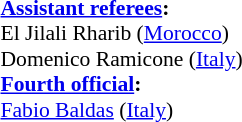<table width=100% style="font-size: 90%">
<tr>
<td><br><strong><a href='#'>Assistant referees</a>:</strong>
<br>El Jilali Rharib (<a href='#'>Morocco</a>)
<br>Domenico Ramicone (<a href='#'>Italy</a>)
<br><strong><a href='#'>Fourth official</a>:</strong>
<br><a href='#'>Fabio Baldas</a> (<a href='#'>Italy</a>)</td>
</tr>
</table>
